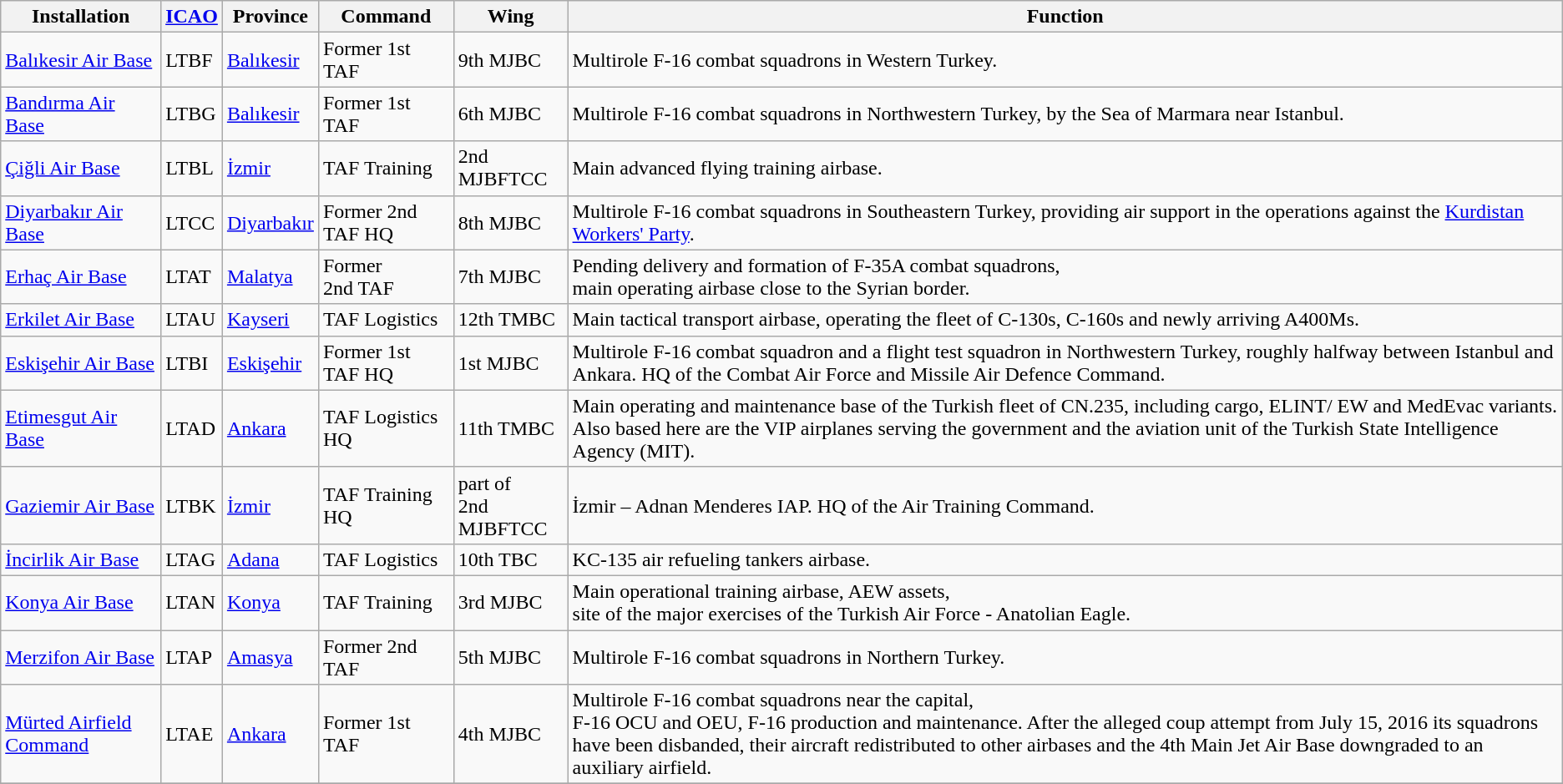<table class="wikitable sortable">
<tr>
<th>Installation</th>
<th><a href='#'>ICAO</a></th>
<th>Province</th>
<th>Command</th>
<th>Wing</th>
<th>Function</th>
</tr>
<tr>
<td><a href='#'>Balıkesir Air Base</a></td>
<td>LTBF</td>
<td><a href='#'>Balıkesir</a></td>
<td>Former 1st TAF</td>
<td>9th MJBC</td>
<td>Multirole F-16 combat squadrons in Western Turkey.</td>
</tr>
<tr>
<td><a href='#'>Bandırma Air Base</a></td>
<td>LTBG</td>
<td><a href='#'>Balıkesir</a></td>
<td>Former 1st TAF</td>
<td>6th MJBC</td>
<td>Multirole F-16 combat squadrons in Northwestern Turkey, by the Sea of Marmara near Istanbul.</td>
</tr>
<tr>
<td><a href='#'>Çiğli Air Base</a></td>
<td>LTBL</td>
<td><a href='#'>İzmir</a></td>
<td>TAF Training</td>
<td>2nd MJBFTCC</td>
<td>Main advanced flying training airbase.</td>
</tr>
<tr>
<td><a href='#'>Diyarbakır Air Base</a></td>
<td>LTCC</td>
<td><a href='#'>Diyarbakır</a></td>
<td>Former 2nd TAF HQ</td>
<td>8th MJBC</td>
<td>Multirole F-16 combat squadrons in Southeastern Turkey, providing air support in the operations against the <a href='#'>Kurdistan Workers' Party</a>.</td>
</tr>
<tr>
<td><a href='#'>Erhaç Air Base</a></td>
<td>LTAT</td>
<td><a href='#'>Malatya</a></td>
<td>Former<br>2nd TAF</td>
<td>7th MJBC</td>
<td>Pending delivery and formation of F-35A combat squadrons,<br>main operating airbase close to the Syrian border.</td>
</tr>
<tr>
<td><a href='#'>Erkilet Air Base</a></td>
<td>LTAU</td>
<td><a href='#'>Kayseri</a></td>
<td>TAF Logistics</td>
<td>12th TMBC</td>
<td>Main tactical transport airbase, operating the fleet of C-130s, C-160s and newly arriving A400Ms.</td>
</tr>
<tr>
<td><a href='#'>Eskişehir Air Base</a></td>
<td>LTBI</td>
<td><a href='#'>Eskişehir</a></td>
<td>Former 1st TAF HQ</td>
<td>1st MJBC</td>
<td>Multirole F-16 combat squadron and a flight test squadron in Northwestern Turkey, roughly halfway between Istanbul and Ankara. HQ of the Combat Air Force and Missile Air Defence Command.</td>
</tr>
<tr>
<td><a href='#'>Etimesgut Air Base</a></td>
<td>LTAD</td>
<td><a href='#'>Ankara</a></td>
<td>TAF Logistics HQ</td>
<td>11th TMBC</td>
<td>Main operating and maintenance base of the Turkish fleet of CN.235, including cargo, ELINT/ EW and MedEvac variants. Also based here are the VIP airplanes serving the government and the aviation unit of the Turkish State Intelligence Agency (MIT).</td>
</tr>
<tr>
<td><a href='#'>Gaziemir Air Base</a></td>
<td>LTBK</td>
<td><a href='#'>İzmir</a></td>
<td>TAF Training HQ</td>
<td>part of<br>2nd MJBFTCC</td>
<td>İzmir – Adnan Menderes IAP. HQ of the Air Training Command.</td>
</tr>
<tr>
<td><a href='#'>İncirlik Air Base</a></td>
<td>LTAG</td>
<td><a href='#'>Adana</a></td>
<td>TAF Logistics</td>
<td>10th TBC</td>
<td>KC-135 air refueling tankers airbase.</td>
</tr>
<tr>
<td><a href='#'>Konya Air Base</a></td>
<td>LTAN</td>
<td><a href='#'>Konya</a></td>
<td>TAF Training</td>
<td>3rd MJBC</td>
<td>Main operational training airbase, AEW assets,<br>site of the major exercises of the Turkish Air Force - Anatolian Eagle.</td>
</tr>
<tr>
<td><a href='#'>Merzifon Air Base</a></td>
<td>LTAP</td>
<td><a href='#'>Amasya</a></td>
<td>Former 2nd TAF</td>
<td>5th MJBC</td>
<td>Multirole F-16 combat squadrons in Northern Turkey.</td>
</tr>
<tr>
<td><a href='#'>Mürted Airfield Command</a></td>
<td>LTAE</td>
<td><a href='#'>Ankara</a></td>
<td>Former 1st TAF</td>
<td>4th MJBC</td>
<td>Multirole F-16 combat squadrons near the capital,<br>F-16 OCU and OEU, F-16 production and maintenance.
After the alleged coup attempt from July 15, 2016 its squadrons have been disbanded, their aircraft redistributed to other airbases and the 4th Main Jet Air Base downgraded to an auxiliary airfield.</td>
</tr>
<tr>
</tr>
</table>
